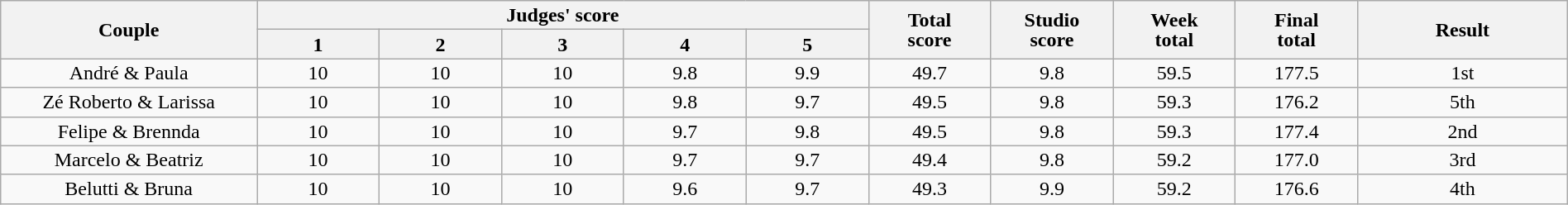<table class="wikitable" style="font-size:100%; line-height:16px; text-align:center" width="100%">
<tr>
<th rowspan=2 width="11.00%">Couple</th>
<th colspan=5>Judges' score</th>
<th rowspan=2 width="05.25%">Total<br>score</th>
<th rowspan=2 width="05.25%">Studio<br>score</th>
<th rowspan=2 width="05.25%">Week<br>total</th>
<th rowspan=2 width="05.25%">Final<br>total</th>
<th rowspan=2 width="09.00%">Result</th>
</tr>
<tr>
<th width="05.25%">1</th>
<th width="05.25%">2</th>
<th width="05.25%">3</th>
<th width="05.25%">4</th>
<th width="05.25%">5</th>
</tr>
<tr>
<td>André & Paula</td>
<td>10</td>
<td>10</td>
<td>10</td>
<td>9.8</td>
<td>9.9</td>
<td>49.7</td>
<td>9.8</td>
<td>59.5</td>
<td>177.5</td>
<td>1st</td>
</tr>
<tr>
<td>Zé Roberto & Larissa</td>
<td>10</td>
<td>10</td>
<td>10</td>
<td>9.8</td>
<td>9.7</td>
<td>49.5</td>
<td>9.8</td>
<td>59.3</td>
<td>176.2</td>
<td>5th</td>
</tr>
<tr>
<td>Felipe & Brennda</td>
<td>10</td>
<td>10</td>
<td>10</td>
<td>9.7</td>
<td>9.8</td>
<td>49.5</td>
<td>9.8</td>
<td>59.3</td>
<td>177.4</td>
<td>2nd</td>
</tr>
<tr>
<td>Marcelo & Beatriz</td>
<td>10</td>
<td>10</td>
<td>10</td>
<td>9.7</td>
<td>9.7</td>
<td>49.4</td>
<td>9.8</td>
<td>59.2</td>
<td>177.0</td>
<td>3rd</td>
</tr>
<tr>
<td>Belutti & Bruna</td>
<td>10</td>
<td>10</td>
<td>10</td>
<td>9.6</td>
<td>9.7</td>
<td>49.3</td>
<td>9.9</td>
<td>59.2</td>
<td>176.6</td>
<td>4th</td>
</tr>
</table>
